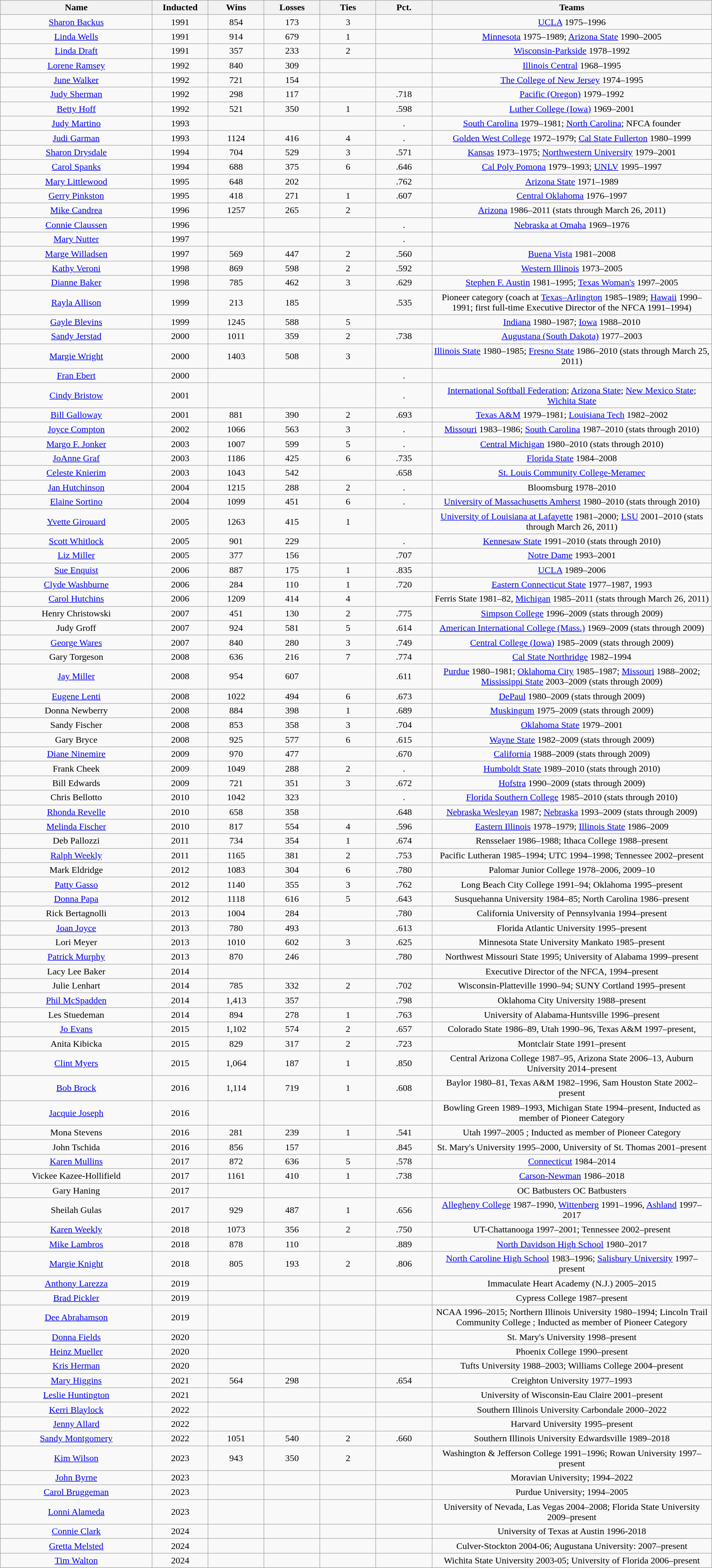<table class="wikitable sortable">
<tr>
<th bgcolor="#DDDDFF" width="19%">Name</th>
<th bgcolor="#DDDDFF" width="7%">Inducted</th>
<th bgcolor="#DDDDFF" width="7%">Wins</th>
<th bgcolor="#DDDDFF" width="7%">Losses</th>
<th bgcolor="#DDDDFF" width="7%">Ties</th>
<th bgcolor="#DDDDFF" width="7%">Pct.</th>
<th bgcolor="#DDDDFF" width="35%">Teams</th>
</tr>
<tr align="center">
<td><a href='#'>Sharon Backus</a></td>
<td>1991</td>
<td>854</td>
<td>173</td>
<td>3</td>
<td></td>
<td><a href='#'>UCLA</a> 1975–1996</td>
</tr>
<tr align="center">
<td><a href='#'>Linda Wells</a></td>
<td>1991</td>
<td>914</td>
<td>679</td>
<td>1</td>
<td></td>
<td><a href='#'>Minnesota</a> 1975–1989; <a href='#'>Arizona State</a> 1990–2005</td>
</tr>
<tr align="center">
<td><a href='#'>Linda Draft</a></td>
<td>1991</td>
<td>357</td>
<td>233</td>
<td>2</td>
<td></td>
<td><a href='#'>Wisconsin-Parkside</a> 1978–1992</td>
</tr>
<tr align="center">
<td><a href='#'>Lorene Ramsey</a></td>
<td>1992</td>
<td>840</td>
<td>309</td>
<td></td>
<td></td>
<td><a href='#'>Illinois Central</a> 1968–1995</td>
</tr>
<tr align="center">
<td><a href='#'>June Walker</a></td>
<td>1992</td>
<td>721</td>
<td>154</td>
<td></td>
<td></td>
<td><a href='#'>The College of New Jersey</a> 1974–1995</td>
</tr>
<tr align="center">
<td><a href='#'>Judy Sherman</a></td>
<td>1992</td>
<td>298</td>
<td>117</td>
<td></td>
<td>.718</td>
<td><a href='#'>Pacific (Oregon)</a> 1979–1992</td>
</tr>
<tr align="center">
<td><a href='#'>Betty Hoff</a></td>
<td>1992</td>
<td>521</td>
<td>350</td>
<td>1</td>
<td>.598</td>
<td><a href='#'>Luther College (Iowa)</a> 1969–2001</td>
</tr>
<tr align="center">
<td><a href='#'>Judy Martino</a></td>
<td>1993</td>
<td></td>
<td></td>
<td></td>
<td>.</td>
<td><a href='#'>South Carolina</a> 1979–1981; <a href='#'>North Carolina</a>; NFCA founder</td>
</tr>
<tr align="center">
<td><a href='#'>Judi Garman</a></td>
<td>1993</td>
<td>1124</td>
<td>416</td>
<td>4</td>
<td>.</td>
<td><a href='#'>Golden West College</a> 1972–1979; <a href='#'>Cal State Fullerton</a> 1980–1999</td>
</tr>
<tr align="center">
<td><a href='#'>Sharon Drysdale</a></td>
<td>1994</td>
<td>704</td>
<td>529</td>
<td>3</td>
<td>.571</td>
<td><a href='#'>Kansas</a> 1973–1975; <a href='#'>Northwestern University</a> 1979–2001</td>
</tr>
<tr align="center">
<td><a href='#'>Carol Spanks</a></td>
<td>1994</td>
<td>688</td>
<td>375</td>
<td>6</td>
<td>.646</td>
<td><a href='#'>Cal Poly Pomona</a> 1979–1993; <a href='#'>UNLV</a> 1995–1997</td>
</tr>
<tr align="center">
<td><a href='#'>Mary Littlewood</a></td>
<td>1995</td>
<td>648</td>
<td>202</td>
<td></td>
<td>.762</td>
<td><a href='#'>Arizona State</a> 1971–1989</td>
</tr>
<tr align="center">
<td><a href='#'>Gerry Pinkston</a></td>
<td>1995</td>
<td>418</td>
<td>271</td>
<td>1</td>
<td>.607</td>
<td><a href='#'>Central Oklahoma</a> 1976–1997</td>
</tr>
<tr align="center">
<td><a href='#'>Mike Candrea</a></td>
<td>1996</td>
<td>1257</td>
<td>265</td>
<td>2</td>
<td></td>
<td><a href='#'>Arizona</a> 1986–2011 (stats through March 26, 2011)</td>
</tr>
<tr align="center">
<td><a href='#'>Connie Claussen</a></td>
<td>1996</td>
<td></td>
<td></td>
<td></td>
<td>.</td>
<td><a href='#'>Nebraska at Omaha</a> 1969–1976</td>
</tr>
<tr align="center">
<td><a href='#'>Mary Nutter</a></td>
<td>1997</td>
<td></td>
<td></td>
<td></td>
<td>.</td>
<td></td>
</tr>
<tr align="center">
<td><a href='#'>Marge Willadsen</a></td>
<td>1997</td>
<td>569</td>
<td>447</td>
<td>2</td>
<td>.560</td>
<td><a href='#'>Buena Vista</a> 1981–2008</td>
</tr>
<tr align="center">
<td><a href='#'>Kathy Veroni</a></td>
<td>1998</td>
<td>869</td>
<td>598</td>
<td>2</td>
<td>.592</td>
<td><a href='#'>Western Illinois</a> 1973–2005</td>
</tr>
<tr align="center">
<td><a href='#'>Dianne Baker</a></td>
<td>1998</td>
<td>785</td>
<td>462</td>
<td>3</td>
<td>.629</td>
<td><a href='#'>Stephen F. Austin</a> 1981–1995; <a href='#'>Texas Woman's</a> 1997–2005</td>
</tr>
<tr align="center">
<td><a href='#'>Rayla Allison</a></td>
<td>1999</td>
<td>213</td>
<td>185</td>
<td></td>
<td>.535</td>
<td>Pioneer category (coach at <a href='#'>Texas–Arlington</a> 1985–1989; <a href='#'>Hawaii</a> 1990–1991; first full-time Executive Director of the NFCA 1991–1994)</td>
</tr>
<tr align="center">
<td><a href='#'>Gayle Blevins</a></td>
<td>1999</td>
<td>1245</td>
<td>588</td>
<td>5</td>
<td></td>
<td><a href='#'>Indiana</a> 1980–1987; <a href='#'>Iowa</a> 1988–2010</td>
</tr>
<tr align="center">
<td><a href='#'>Sandy Jerstad</a></td>
<td>2000</td>
<td>1011</td>
<td>359</td>
<td>2</td>
<td>.738</td>
<td><a href='#'>Augustana (South Dakota)</a> 1977–2003</td>
</tr>
<tr align="center">
<td><a href='#'>Margie Wright</a></td>
<td>2000</td>
<td>1403</td>
<td>508</td>
<td>3</td>
<td></td>
<td><a href='#'>Illinois State</a> 1980–1985; <a href='#'>Fresno State</a> 1986–2010 (stats through March 25, 2011)</td>
</tr>
<tr align="center">
<td><a href='#'>Fran Ebert</a></td>
<td>2000</td>
<td></td>
<td></td>
<td></td>
<td>.</td>
<td></td>
</tr>
<tr align="center">
<td><a href='#'>Cindy Bristow</a></td>
<td>2001</td>
<td></td>
<td></td>
<td></td>
<td>.</td>
<td><a href='#'>International Softball Federation</a>; <a href='#'>Arizona State</a>; <a href='#'>New Mexico State</a>; <a href='#'>Wichita State</a></td>
</tr>
<tr align="center">
<td><a href='#'>Bill Galloway</a></td>
<td>2001</td>
<td>881</td>
<td>390</td>
<td>2</td>
<td>.693</td>
<td><a href='#'>Texas A&M</a> 1979–1981; <a href='#'>Louisiana Tech</a> 1982–2002</td>
</tr>
<tr align="center">
<td><a href='#'>Joyce Compton</a></td>
<td>2002</td>
<td>1066</td>
<td>563</td>
<td>3</td>
<td>.</td>
<td><a href='#'>Missouri</a> 1983–1986; <a href='#'>South Carolina</a> 1987–2010 (stats through 2010)</td>
</tr>
<tr align="center">
<td><a href='#'>Margo F. Jonker</a></td>
<td>2003</td>
<td>1007</td>
<td>599</td>
<td>5</td>
<td>.</td>
<td><a href='#'>Central Michigan</a> 1980–2010 (stats through 2010)</td>
</tr>
<tr align="center">
<td><a href='#'>JoAnne Graf</a></td>
<td>2003</td>
<td>1186</td>
<td>425</td>
<td>6</td>
<td>.735</td>
<td><a href='#'>Florida State</a> 1984–2008</td>
</tr>
<tr align="center">
<td><a href='#'>Celeste Knierim</a></td>
<td>2003</td>
<td>1043</td>
<td>542</td>
<td></td>
<td>.658</td>
<td><a href='#'>St. Louis Community College-Meramec</a></td>
</tr>
<tr align="center">
<td><a href='#'>Jan Hutchinson</a></td>
<td>2004</td>
<td>1215</td>
<td>288</td>
<td>2</td>
<td>.</td>
<td>Bloomsburg 1978–2010</td>
</tr>
<tr align="center">
<td><a href='#'>Elaine Sortino</a></td>
<td>2004</td>
<td>1099</td>
<td>451</td>
<td>6</td>
<td>.</td>
<td><a href='#'>University of Massachusetts Amherst</a> 1980–2010 (stats through 2010)</td>
</tr>
<tr align="center">
<td><a href='#'>Yvette Girouard</a></td>
<td>2005</td>
<td>1263</td>
<td>415</td>
<td>1</td>
<td></td>
<td><a href='#'>University of Louisiana at Lafayette</a> 1981–2000; <a href='#'>LSU</a> 2001–2010 (stats through March 26, 2011)</td>
</tr>
<tr align="center">
<td><a href='#'>Scott Whitlock</a></td>
<td>2005</td>
<td>901</td>
<td>229</td>
<td></td>
<td>.</td>
<td><a href='#'>Kennesaw State</a> 1991–2010 (stats through 2010)</td>
</tr>
<tr align="center">
<td><a href='#'>Liz Miller</a></td>
<td>2005</td>
<td>377</td>
<td>156</td>
<td></td>
<td>.707</td>
<td><a href='#'>Notre Dame</a> 1993–2001</td>
</tr>
<tr align="center">
<td><a href='#'>Sue Enquist</a></td>
<td>2006</td>
<td>887</td>
<td>175</td>
<td>1</td>
<td>.835</td>
<td><a href='#'>UCLA</a> 1989–2006</td>
</tr>
<tr align="center">
<td><a href='#'>Clyde Washburne</a></td>
<td>2006</td>
<td>284</td>
<td>110</td>
<td>1</td>
<td>.720</td>
<td><a href='#'>Eastern Connecticut State</a> 1977–1987, 1993</td>
</tr>
<tr align="center">
<td><a href='#'>Carol Hutchins</a></td>
<td>2006</td>
<td>1209</td>
<td>414</td>
<td>4</td>
<td></td>
<td>Ferris State 1981–82, <a href='#'>Michigan</a> 1985–2011 (stats through March 26, 2011)</td>
</tr>
<tr align="center">
<td>Henry Christowski</td>
<td>2007</td>
<td>451</td>
<td>130</td>
<td>2</td>
<td>.775</td>
<td><a href='#'>Simpson College</a> 1996–2009 (stats through 2009)</td>
</tr>
<tr align="center">
<td>Judy Groff</td>
<td>2007</td>
<td>924</td>
<td>581</td>
<td>5</td>
<td>.614</td>
<td><a href='#'>American International College (Mass.)</a> 1969–2009 (stats through 2009)</td>
</tr>
<tr align="center">
<td><a href='#'>George Wares</a></td>
<td>2007</td>
<td>840</td>
<td>280</td>
<td>3</td>
<td>.749</td>
<td><a href='#'>Central College (Iowa)</a> 1985–2009 (stats through 2009)</td>
</tr>
<tr align="center">
<td>Gary Torgeson</td>
<td>2008</td>
<td>636</td>
<td>216</td>
<td>7</td>
<td>.774</td>
<td><a href='#'>Cal State Northridge</a> 1982–1994</td>
</tr>
<tr align="center">
<td><a href='#'>Jay Miller</a></td>
<td>2008</td>
<td>954</td>
<td>607</td>
<td></td>
<td>.611</td>
<td><a href='#'>Purdue</a> 1980–1981; <a href='#'>Oklahoma City</a> 1985–1987; <a href='#'>Missouri</a> 1988–2002; <a href='#'>Mississippi State</a> 2003–2009 (stats through 2009)</td>
</tr>
<tr align="center">
<td><a href='#'>Eugene Lenti</a></td>
<td>2008</td>
<td>1022</td>
<td>494</td>
<td>6</td>
<td>.673</td>
<td><a href='#'>DePaul</a> 1980–2009 (stats through 2009)</td>
</tr>
<tr align="center">
<td>Donna Newberry</td>
<td>2008</td>
<td>884</td>
<td>398</td>
<td>1</td>
<td>.689</td>
<td><a href='#'>Muskingum</a> 1975–2009 (stats through 2009)</td>
</tr>
<tr align="center">
<td>Sandy Fischer</td>
<td>2008</td>
<td>853</td>
<td>358</td>
<td>3</td>
<td>.704</td>
<td><a href='#'>Oklahoma State</a> 1979–2001</td>
</tr>
<tr align="center">
<td>Gary Bryce</td>
<td>2008</td>
<td>925</td>
<td>577</td>
<td>6</td>
<td>.615</td>
<td><a href='#'>Wayne State</a> 1982–2009 (stats through 2009)</td>
</tr>
<tr align="center">
<td><a href='#'>Diane Ninemire</a></td>
<td>2009</td>
<td>970</td>
<td>477</td>
<td></td>
<td>.670</td>
<td><a href='#'>California</a> 1988–2009 (stats through 2009)</td>
</tr>
<tr align="center">
<td>Frank Cheek</td>
<td>2009</td>
<td>1049</td>
<td>288</td>
<td>2</td>
<td>.</td>
<td><a href='#'>Humboldt State</a> 1989–2010 (stats through 2010)</td>
</tr>
<tr align="center">
<td>Bill Edwards</td>
<td>2009</td>
<td>721</td>
<td>351</td>
<td>3</td>
<td>.672</td>
<td><a href='#'>Hofstra</a> 1990–2009 (stats through 2009)</td>
</tr>
<tr align="center">
<td>Chris Bellotto</td>
<td>2010</td>
<td>1042</td>
<td>323</td>
<td></td>
<td>.</td>
<td><a href='#'>Florida Southern College</a> 1985–2010 (stats through 2010)</td>
</tr>
<tr align="center">
<td><a href='#'>Rhonda Revelle</a></td>
<td>2010</td>
<td>658</td>
<td>358</td>
<td></td>
<td>.648</td>
<td><a href='#'>Nebraska Wesleyan</a> 1987; <a href='#'>Nebraska</a> 1993–2009 (stats through 2009)</td>
</tr>
<tr align="center">
<td><a href='#'>Melinda Fischer</a></td>
<td>2010</td>
<td>817</td>
<td>554</td>
<td>4</td>
<td>.596</td>
<td><a href='#'>Eastern Illinois</a> 1978–1979; <a href='#'>Illinois State</a> 1986–2009</td>
</tr>
<tr align="center">
<td>Deb Pallozzi</td>
<td>2011</td>
<td>734</td>
<td>354</td>
<td>1</td>
<td>.674</td>
<td>Rensselaer 1986–1988; Ithaca College 1988–present</td>
</tr>
<tr align="center">
<td><a href='#'>Ralph Weekly</a></td>
<td>2011</td>
<td>1165</td>
<td>381</td>
<td>2</td>
<td>.753</td>
<td>Pacific Lutheran 1985–1994; UTC 1994–1998; Tennessee 2002–present</td>
</tr>
<tr align="center">
<td>Mark Eldridge</td>
<td>2012</td>
<td>1083</td>
<td>304</td>
<td>6</td>
<td>.780</td>
<td>Palomar Junior College 1978–2006, 2009–10</td>
</tr>
<tr align="center">
<td><a href='#'>Patty Gasso</a></td>
<td>2012</td>
<td>1140</td>
<td>355</td>
<td>3</td>
<td>.762</td>
<td>Long Beach City College 1991–94; Oklahoma 1995–present</td>
</tr>
<tr align="center">
<td><a href='#'>Donna Papa</a></td>
<td>2012</td>
<td>1118</td>
<td>616</td>
<td>5</td>
<td>.643</td>
<td>Susquehanna University 1984–85; North Carolina 1986–present</td>
</tr>
<tr align="center">
<td>Rick Bertagnolli</td>
<td>2013</td>
<td>1004</td>
<td>284</td>
<td></td>
<td>.780</td>
<td>California University of Pennsylvania 1994–present</td>
</tr>
<tr align="center">
<td><a href='#'>Joan Joyce</a></td>
<td>2013</td>
<td>780</td>
<td>493</td>
<td></td>
<td>.613</td>
<td>Florida Atlantic University 1995–present</td>
</tr>
<tr align="center">
<td>Lori Meyer</td>
<td>2013</td>
<td>1010</td>
<td>602</td>
<td>3</td>
<td>.625</td>
<td>Minnesota State University Mankato 1985–present</td>
</tr>
<tr align="center">
<td><a href='#'>Patrick Murphy</a></td>
<td>2013</td>
<td>870</td>
<td>246</td>
<td></td>
<td>.780</td>
<td>Northwest Missouri State 1995; University of Alabama 1999–present</td>
</tr>
<tr align="center">
<td>Lacy Lee Baker</td>
<td>2014</td>
<td></td>
<td></td>
<td></td>
<td></td>
<td>Executive Director of the NFCA, 1994–present</td>
</tr>
<tr align="center">
<td>Julie Lenhart</td>
<td>2014</td>
<td>785</td>
<td>332</td>
<td>2</td>
<td>.702</td>
<td>Wisconsin-Platteville 1990–94; SUNY Cortland 1995–present</td>
</tr>
<tr align="center">
<td><a href='#'>Phil McSpadden</a></td>
<td>2014</td>
<td>1,413</td>
<td>357</td>
<td></td>
<td>.798</td>
<td>Oklahoma City University 1988–present</td>
</tr>
<tr align="center">
<td>Les Stuedeman</td>
<td>2014</td>
<td>894</td>
<td>278</td>
<td>1</td>
<td>.763</td>
<td>University of Alabama-Huntsville 1996–present</td>
</tr>
<tr align="center">
<td><a href='#'>Jo Evans</a></td>
<td>2015</td>
<td>1,102</td>
<td>574</td>
<td>2</td>
<td>.657</td>
<td>Colorado State 1986–89, Utah 1990–96, Texas A&M 1997–present,</td>
</tr>
<tr align="center">
<td>Anita Kibicka</td>
<td>2015</td>
<td>829</td>
<td>317</td>
<td>2</td>
<td>.723</td>
<td>Montclair State 1991–present</td>
</tr>
<tr align="center">
<td><a href='#'>Clint Myers</a></td>
<td>2015</td>
<td>1,064</td>
<td>187</td>
<td>1</td>
<td>.850</td>
<td>Central Arizona College 1987–95, Arizona State 2006–13, Auburn University 2014–present</td>
</tr>
<tr align="center">
<td><a href='#'>Bob Brock</a></td>
<td>2016</td>
<td>1,114</td>
<td>719</td>
<td>1</td>
<td>.608</td>
<td>Baylor 1980–81, Texas A&M 1982–1996, Sam Houston State 2002–present</td>
</tr>
<tr align="center">
<td><a href='#'>Jacquie Joseph</a></td>
<td>2016</td>
<td></td>
<td></td>
<td></td>
<td></td>
<td>Bowling Green 1989–1993, Michigan State 1994–present, Inducted as member of Pioneer Category</td>
</tr>
<tr align="center">
<td>Mona Stevens</td>
<td>2016</td>
<td>281</td>
<td>239</td>
<td>1</td>
<td>.541</td>
<td>Utah 1997–2005 ; Inducted as member of Pioneer Category</td>
</tr>
<tr align="center">
<td>John Tschida</td>
<td>2016</td>
<td>856</td>
<td>157</td>
<td></td>
<td>.845</td>
<td>St. Mary's University 1995–2000, University of St. Thomas 2001–present</td>
</tr>
<tr align="center">
<td><a href='#'>Karen Mullins</a></td>
<td>2017</td>
<td>872</td>
<td>636</td>
<td>5</td>
<td>.578</td>
<td><a href='#'>Connecticut</a> 1984–2014</td>
</tr>
<tr align="center">
<td>Vickee Kazee-Hollifield</td>
<td>2017</td>
<td>1161</td>
<td>410</td>
<td>1</td>
<td>.738</td>
<td><a href='#'>Carson-Newman</a> 1986–2018</td>
</tr>
<tr align="center">
<td>Gary Haning</td>
<td>2017</td>
<td></td>
<td></td>
<td></td>
<td></td>
<td>OC Batbusters OC Batbusters</td>
</tr>
<tr align="center">
<td>Sheilah Gulas</td>
<td>2017</td>
<td>929</td>
<td>487</td>
<td>1</td>
<td>.656</td>
<td><a href='#'>Allegheny College</a> 1987–1990, <a href='#'>Wittenberg</a> 1991–1996, <a href='#'>Ashland</a> 1997–2017</td>
</tr>
<tr align="center">
<td><a href='#'>Karen Weekly</a></td>
<td>2018</td>
<td>1073</td>
<td>356</td>
<td>2</td>
<td>.750</td>
<td>UT-Chattanooga 1997–2001; Tennessee 2002–present</td>
</tr>
<tr align="center">
<td><a href='#'>Mike Lambros</a></td>
<td>2018</td>
<td>878</td>
<td>110</td>
<td></td>
<td>.889</td>
<td><a href='#'>North Davidson High School</a> 1980–2017</td>
</tr>
<tr align="center">
<td><a href='#'>Margie Knight</a></td>
<td>2018</td>
<td>805</td>
<td>193</td>
<td>2</td>
<td>.806</td>
<td><a href='#'>North Caroline High School</a> 1983–1996; <a href='#'>Salisbury University</a> 1997–present</td>
</tr>
<tr align="center">
<td><a href='#'>Anthony Larezza</a></td>
<td>2019</td>
<td></td>
<td></td>
<td></td>
<td></td>
<td>Immaculate Heart Academy (N.J.) 2005–2015</td>
</tr>
<tr align="center">
<td><a href='#'>Brad Pickler</a></td>
<td>2019</td>
<td></td>
<td></td>
<td></td>
<td></td>
<td>Cypress College 1987–present</td>
</tr>
<tr align="center">
<td><a href='#'>Dee Abrahamson</a></td>
<td>2019</td>
<td></td>
<td></td>
<td></td>
<td></td>
<td>NCAA 1996–2015; Northern Illinois University 1980–1994; Lincoln Trail Community College ; Inducted as member of Pioneer Category</td>
</tr>
<tr align="center">
<td><a href='#'>Donna Fields</a></td>
<td>2020</td>
<td></td>
<td></td>
<td></td>
<td></td>
<td>St. Mary's University 1998–present</td>
</tr>
<tr align="center">
<td><a href='#'>Heinz Mueller</a></td>
<td>2020</td>
<td></td>
<td></td>
<td></td>
<td></td>
<td>Phoenix College 1990–present</td>
</tr>
<tr align="center">
<td><a href='#'>Kris Herman</a></td>
<td>2020</td>
<td></td>
<td></td>
<td></td>
<td></td>
<td>Tufts University 1988–2003; Williams College 2004–present</td>
</tr>
<tr align="center">
<td><a href='#'>Mary Higgins</a></td>
<td>2021</td>
<td>564</td>
<td>298</td>
<td></td>
<td>.654</td>
<td>Creighton University 1977–1993</td>
</tr>
<tr align="center">
<td><a href='#'>Leslie Huntington</a></td>
<td>2021</td>
<td></td>
<td></td>
<td></td>
<td></td>
<td>University of Wisconsin-Eau Claire 2001–present</td>
</tr>
<tr align="center">
<td><a href='#'>Kerri Blaylock</a></td>
<td>2022</td>
<td></td>
<td></td>
<td></td>
<td></td>
<td>Southern Illinois University Carbondale 2000–2022</td>
</tr>
<tr align="center">
<td><a href='#'>Jenny Allard</a></td>
<td>2022</td>
<td></td>
<td></td>
<td></td>
<td></td>
<td>Harvard University 1995–present</td>
</tr>
<tr align="center">
<td><a href='#'>Sandy Montgomery</a></td>
<td>2022</td>
<td>1051</td>
<td>540</td>
<td>2</td>
<td>.660</td>
<td>Southern Illinois University Edwardsville 1989–2018</td>
</tr>
<tr align="center">
<td><a href='#'>Kim Wilson</a></td>
<td>2023</td>
<td>943</td>
<td>350</td>
<td>2</td>
<td></td>
<td>Washington & Jefferson College 1991–1996; Rowan University 1997–present</td>
</tr>
<tr align="center">
<td><a href='#'>John Byrne</a></td>
<td>2023</td>
<td></td>
<td></td>
<td></td>
<td></td>
<td>Moravian University; 1994–2022</td>
</tr>
<tr align="center">
<td><a href='#'>Carol Bruggeman</a></td>
<td>2023</td>
<td></td>
<td></td>
<td></td>
<td></td>
<td>Purdue University; 1994–2005</td>
</tr>
<tr align="center">
<td><a href='#'>Lonni Alameda</a></td>
<td>2023</td>
<td></td>
<td></td>
<td></td>
<td></td>
<td>University of Nevada, Las Vegas 2004–2008; Florida State University 2009–present</td>
</tr>
<tr align="center">
<td><a href='#'>Connie Clark</a></td>
<td>2024</td>
<td></td>
<td></td>
<td></td>
<td></td>
<td>University of Texas at Austin 1996-2018</td>
</tr>
<tr align="center">
<td><a href='#'>Gretta Melsted</a></td>
<td>2024</td>
<td></td>
<td></td>
<td></td>
<td></td>
<td>Culver-Stockton 2004-06; Augustana University: 2007–present</td>
</tr>
<tr align="center">
<td><a href='#'>Tim Walton</a></td>
<td>2024</td>
<td></td>
<td></td>
<td></td>
<td></td>
<td>Wichita State University 2003-05; University of Florida 2006–present</td>
</tr>
</table>
